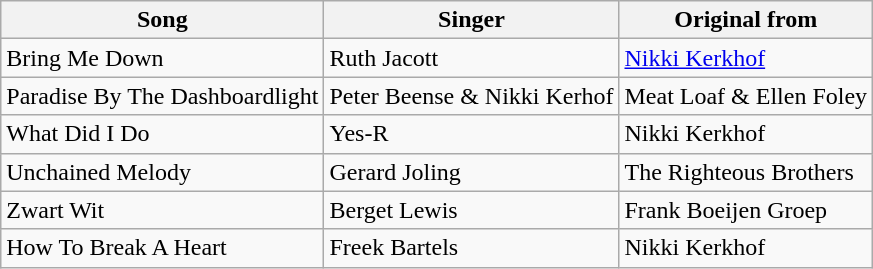<table class="wikitable">
<tr>
<th>Song</th>
<th>Singer</th>
<th>Original from</th>
</tr>
<tr>
<td>Bring Me Down</td>
<td>Ruth Jacott</td>
<td><a href='#'>Nikki Kerkhof</a></td>
</tr>
<tr>
<td>Paradise By The Dashboardlight</td>
<td>Peter Beense & Nikki Kerhof</td>
<td>Meat Loaf & Ellen Foley</td>
</tr>
<tr>
<td>What Did I Do</td>
<td>Yes-R</td>
<td>Nikki Kerkhof</td>
</tr>
<tr>
<td>Unchained Melody</td>
<td>Gerard Joling</td>
<td>The Righteous Brothers</td>
</tr>
<tr>
<td>Zwart Wit</td>
<td>Berget Lewis</td>
<td>Frank Boeijen Groep</td>
</tr>
<tr>
<td>How To Break A Heart</td>
<td>Freek Bartels</td>
<td>Nikki Kerkhof</td>
</tr>
</table>
